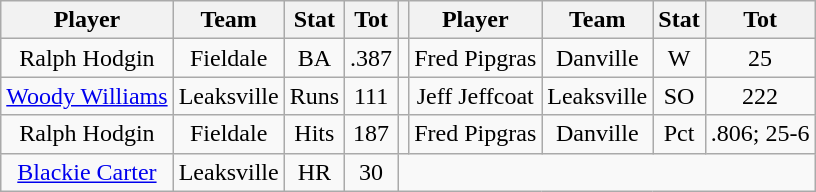<table class="wikitable" style="text-align:center">
<tr>
<th>Player</th>
<th>Team</th>
<th>Stat</th>
<th>Tot</th>
<th></th>
<th>Player</th>
<th>Team</th>
<th>Stat</th>
<th>Tot</th>
</tr>
<tr>
<td>Ralph Hodgin</td>
<td>Fieldale</td>
<td>BA</td>
<td>.387</td>
<td></td>
<td>Fred Pipgras</td>
<td>Danville</td>
<td>W</td>
<td>25</td>
</tr>
<tr>
<td><a href='#'>Woody Williams</a></td>
<td>Leaksville</td>
<td>Runs</td>
<td>111</td>
<td></td>
<td>Jeff Jeffcoat</td>
<td>Leaksville</td>
<td>SO</td>
<td>222</td>
</tr>
<tr>
<td>Ralph Hodgin</td>
<td>Fieldale</td>
<td>Hits</td>
<td>187</td>
<td></td>
<td>Fred Pipgras</td>
<td>Danville</td>
<td>Pct</td>
<td>.806; 25-6</td>
</tr>
<tr>
<td><a href='#'>Blackie Carter</a></td>
<td>Leaksville</td>
<td>HR</td>
<td>30</td>
</tr>
</table>
